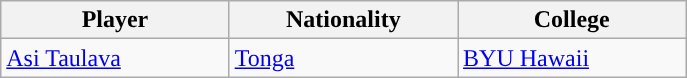<table class="wikitable sortable sortable">
<tr>
<th width="20%">Player</th>
<th width="20%">Nationality</th>
<th width="20%">College</th>
</tr>
<tr>
<td><a href='#'>Asi Taulava</a></td>
<td><a href='#'>Tonga</a></td>
<td><a href='#'>BYU Hawaii</a></td>
</tr>
</table>
